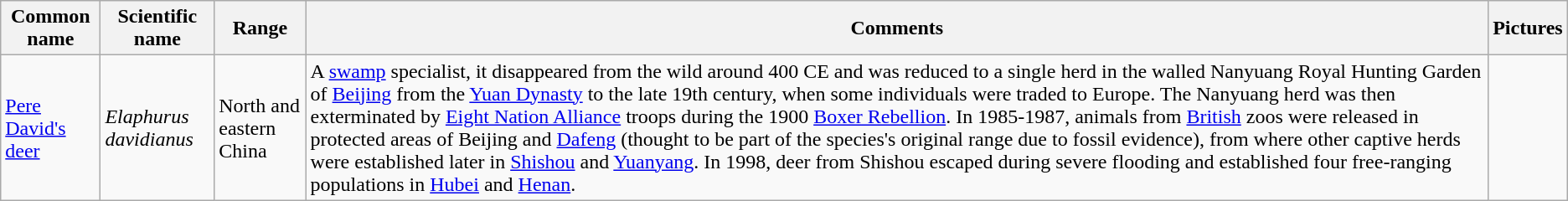<table class="wikitable">
<tr>
<th>Common name</th>
<th>Scientific name</th>
<th>Range</th>
<th class="unsortable">Comments</th>
<th class="unsortable">Pictures</th>
</tr>
<tr>
<td><a href='#'>Pere David's deer</a></td>
<td><em>Elaphurus davidianus</em></td>
<td>North and eastern China</td>
<td>A <a href='#'>swamp</a> specialist, it disappeared from the wild around 400 CE and was reduced to a single herd in the walled Nanyuang Royal Hunting Garden of <a href='#'>Beijing</a> from the <a href='#'>Yuan Dynasty</a> to the late 19th century, when some individuals were traded to Europe. The Nanyuang herd was then exterminated by <a href='#'>Eight Nation Alliance</a> troops during the 1900 <a href='#'>Boxer Rebellion</a>. In 1985-1987, animals from <a href='#'>British</a> zoos were released in protected areas of Beijing and <a href='#'>Dafeng</a> (thought to be part of the species's original range due to fossil evidence), from where other captive herds were established later in <a href='#'>Shishou</a> and <a href='#'>Yuanyang</a>. In 1998, deer from Shishou escaped during severe flooding and established four free-ranging populations in <a href='#'>Hubei</a> and <a href='#'>Henan</a>.</td>
<td></td>
</tr>
</table>
